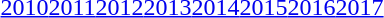<table id="toc" class="toc" summary="Year">
<tr>
<th></th>
</tr>
<tr>
<td style="text-align:center;"><a href='#'>2010</a><a href='#'>2011</a><a href='#'>2012</a><a href='#'>2013</a><a href='#'>2014</a><a href='#'>2015</a><a href='#'>2016</a><a href='#'>2017</a></td>
</tr>
</table>
